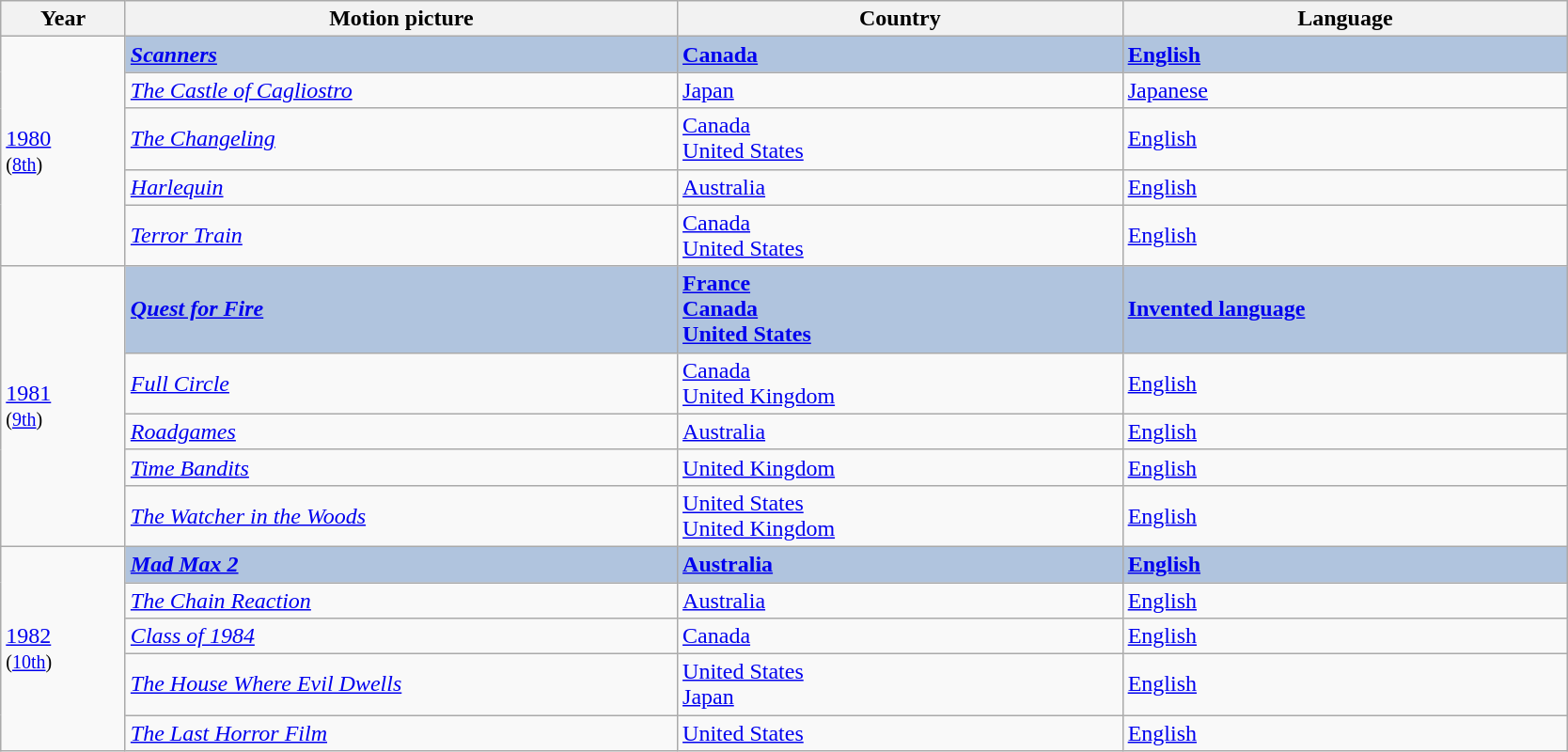<table class="wikitable" width="88%" align="center">
<tr>
<th width=7%>Year</th>
<th width=31%>Motion picture</th>
<th width=25%>Country</th>
<th width=25%>Language</th>
</tr>
<tr>
<td rowspan=5><a href='#'>1980</a><br><small>(<a href='#'>8th</a>)</small></td>
<td style="background:#B0C4DE;"><strong><em><a href='#'>Scanners</a></em></strong></td>
<td style="background:#B0C4DE;"> <strong><a href='#'>Canada</a></strong></td>
<td style="background:#B0C4DE;"><strong><a href='#'>English</a></strong></td>
</tr>
<tr>
<td><em><a href='#'>The Castle of Cagliostro</a></em></td>
<td> <a href='#'>Japan</a></td>
<td><a href='#'>Japanese</a></td>
</tr>
<tr>
<td><em><a href='#'>The Changeling</a></em></td>
<td> <a href='#'>Canada</a><br> <a href='#'>United States</a></td>
<td><a href='#'>English</a></td>
</tr>
<tr>
<td><em><a href='#'>Harlequin</a></em></td>
<td> <a href='#'>Australia</a></td>
<td><a href='#'>English</a></td>
</tr>
<tr>
<td><em><a href='#'>Terror Train</a></em></td>
<td> <a href='#'>Canada</a><br> <a href='#'>United States</a></td>
<td><a href='#'>English</a></td>
</tr>
<tr>
<td rowspan=5><a href='#'>1981</a><br><small>(<a href='#'>9th</a>)</small></td>
<td style="background:#B0C4DE;"><strong><em><a href='#'>Quest for Fire</a></em></strong></td>
<td style="background:#B0C4DE;"> <strong><a href='#'>France</a></strong><br> <strong><a href='#'>Canada</a></strong><br> <strong><a href='#'>United States</a></strong></td>
<td style="background:#B0C4DE;"><strong><a href='#'>Invented language</a></strong></td>
</tr>
<tr>
<td><em><a href='#'>Full Circle</a></em></td>
<td> <a href='#'>Canada</a><br> <a href='#'>United Kingdom</a></td>
<td><a href='#'>English</a></td>
</tr>
<tr>
<td><em><a href='#'>Roadgames</a></em></td>
<td> <a href='#'>Australia</a></td>
<td><a href='#'>English</a></td>
</tr>
<tr>
<td><em><a href='#'>Time Bandits</a></em></td>
<td> <a href='#'>United Kingdom</a></td>
<td><a href='#'>English</a></td>
</tr>
<tr>
<td><em><a href='#'>The Watcher in the Woods</a></em></td>
<td> <a href='#'>United States</a><br> <a href='#'>United Kingdom</a></td>
<td><a href='#'>English</a></td>
</tr>
<tr>
<td rowspan=5><a href='#'>1982</a><br><small>(<a href='#'>10th</a>)</small></td>
<td style="background:#B0C4DE;"><strong><em><a href='#'>Mad Max 2</a></em></strong></td>
<td style="background:#B0C4DE;"> <strong><a href='#'>Australia</a></strong></td>
<td style="background:#B0C4DE;"><strong><a href='#'>English</a></strong></td>
</tr>
<tr>
<td><em><a href='#'>The Chain Reaction</a></em></td>
<td> <a href='#'>Australia</a></td>
<td><a href='#'>English</a></td>
</tr>
<tr>
<td><em><a href='#'>Class of 1984</a></em></td>
<td> <a href='#'>Canada</a></td>
<td><a href='#'>English</a></td>
</tr>
<tr>
<td><em><a href='#'>The House Where Evil Dwells</a></em></td>
<td> <a href='#'>United States</a><br> <a href='#'>Japan</a></td>
<td><a href='#'>English</a></td>
</tr>
<tr>
<td><em><a href='#'>The Last Horror Film</a></em></td>
<td> <a href='#'>United States</a></td>
<td><a href='#'>English</a></td>
</tr>
</table>
